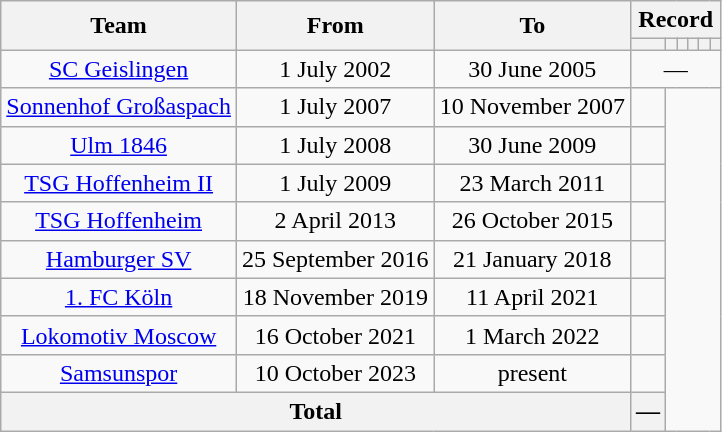<table class="wikitable" style="text-align: center">
<tr>
<th rowspan="2">Team</th>
<th rowspan="2">From</th>
<th rowspan="2">To</th>
<th colspan="6">Record</th>
</tr>
<tr>
<th></th>
<th></th>
<th></th>
<th></th>
<th></th>
<th></th>
</tr>
<tr>
<td><a href='#'>SC Geislingen</a></td>
<td>1 July 2002</td>
<td>30 June 2005</td>
<td colspan="6">—</td>
</tr>
<tr>
<td><a href='#'>Sonnenhof Großaspach</a></td>
<td>1 July 2007</td>
<td>10 November 2007<br></td>
<td></td>
</tr>
<tr>
<td><a href='#'>Ulm 1846</a></td>
<td>1 July 2008</td>
<td>30 June 2009<br></td>
<td></td>
</tr>
<tr>
<td><a href='#'>TSG Hoffenheim II</a></td>
<td>1 July 2009</td>
<td>23 March 2011<br></td>
<td><br></td>
</tr>
<tr>
<td><a href='#'>TSG Hoffenheim</a></td>
<td>2 April 2013</td>
<td>26 October 2015<br></td>
<td></td>
</tr>
<tr>
<td><a href='#'>Hamburger SV</a></td>
<td>25 September 2016</td>
<td>21 January 2018<br></td>
<td></td>
</tr>
<tr>
<td><a href='#'>1. FC Köln</a></td>
<td>18 November 2019</td>
<td>11 April 2021<br></td>
<td></td>
</tr>
<tr>
<td><a href='#'>Lokomotiv Moscow</a></td>
<td>16 October 2021</td>
<td>1 March 2022<br></td>
<td></td>
</tr>
<tr>
<td><a href='#'>Samsunspor</a></td>
<td>10 October 2023</td>
<td>present<br></td>
<td></td>
</tr>
<tr>
<th colspan="3">Total<br></th>
<th>—</th>
</tr>
</table>
